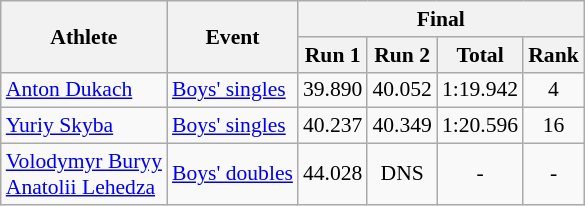<table class="wikitable" style="font-size:90%;">
<tr>
<th rowspan="2">Athlete</th>
<th rowspan="2">Event</th>
<th colspan="4">Final</th>
</tr>
<tr>
<th>Run 1</th>
<th>Run 2</th>
<th>Total</th>
<th>Rank</th>
</tr>
<tr>
<td><a href='#'>Anton Dukach</a></td>
<td><a href='#'>Boys' singles</a></td>
<td align="center">39.890</td>
<td align="center">40.052</td>
<td align="center">1:19.942</td>
<td align="center">4</td>
</tr>
<tr>
<td><a href='#'>Yuriy Skyba</a></td>
<td><a href='#'>Boys' singles</a></td>
<td align="center">40.237</td>
<td align="center">40.349</td>
<td align="center">1:20.596</td>
<td align="center">16</td>
</tr>
<tr>
<td><a href='#'>Volodymyr Buryy</a><br><a href='#'>Anatolii Lehedza</a></td>
<td><a href='#'>Boys' doubles</a></td>
<td align="center">44.028</td>
<td align="center">DNS</td>
<td align="center">-</td>
<td align="center">-</td>
</tr>
</table>
